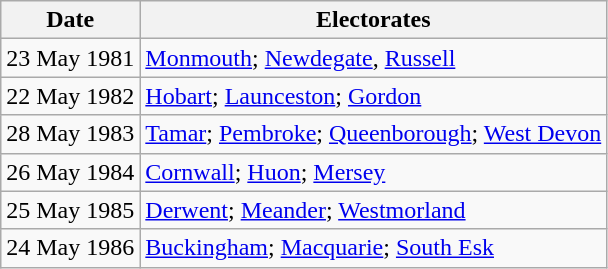<table class=wikitable>
<tr>
<th>Date</th>
<th>Electorates</th>
</tr>
<tr>
<td>23 May 1981</td>
<td><a href='#'>Monmouth</a>; <a href='#'>Newdegate</a>, <a href='#'>Russell</a></td>
</tr>
<tr>
<td>22 May 1982</td>
<td><a href='#'>Hobart</a>; <a href='#'>Launceston</a>; <a href='#'>Gordon</a></td>
</tr>
<tr>
<td>28 May 1983</td>
<td><a href='#'>Tamar</a>; <a href='#'>Pembroke</a>; <a href='#'>Queenborough</a>; <a href='#'>West Devon</a></td>
</tr>
<tr>
<td>26 May 1984</td>
<td><a href='#'>Cornwall</a>; <a href='#'>Huon</a>; <a href='#'>Mersey</a></td>
</tr>
<tr>
<td>25 May 1985</td>
<td><a href='#'>Derwent</a>; <a href='#'>Meander</a>; <a href='#'>Westmorland</a></td>
</tr>
<tr>
<td>24 May 1986</td>
<td><a href='#'>Buckingham</a>; <a href='#'>Macquarie</a>; <a href='#'>South Esk</a></td>
</tr>
</table>
